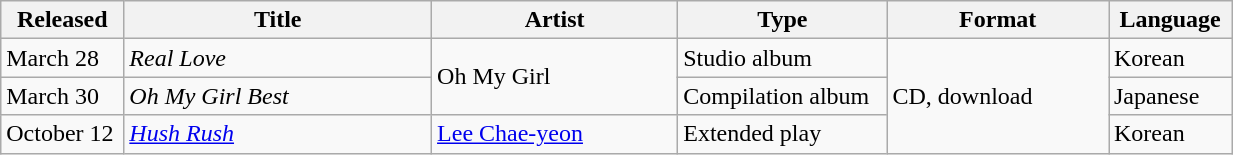<table class="wikitable sortable" align="left center" style="width:65%;">
<tr>
<th style="width:10%;">Released</th>
<th style="width:25%;">Title</th>
<th style="width:20%;">Artist</th>
<th style="width:17%;">Type</th>
<th style="width:18%;">Format</th>
<th style="width:15%;">Language</th>
</tr>
<tr>
<td>March 28</td>
<td><em>Real Love</em></td>
<td rowspan="2">Oh My Girl</td>
<td>Studio album</td>
<td rowspan="3">CD, download</td>
<td>Korean</td>
</tr>
<tr>
<td>March 30</td>
<td><em>Oh My Girl Best</em></td>
<td>Compilation album</td>
<td>Japanese</td>
</tr>
<tr>
<td>October 12</td>
<td><em><a href='#'>Hush Rush</a></em></td>
<td><a href='#'>Lee Chae-yeon</a></td>
<td>Extended play</td>
<td>Korean</td>
</tr>
</table>
